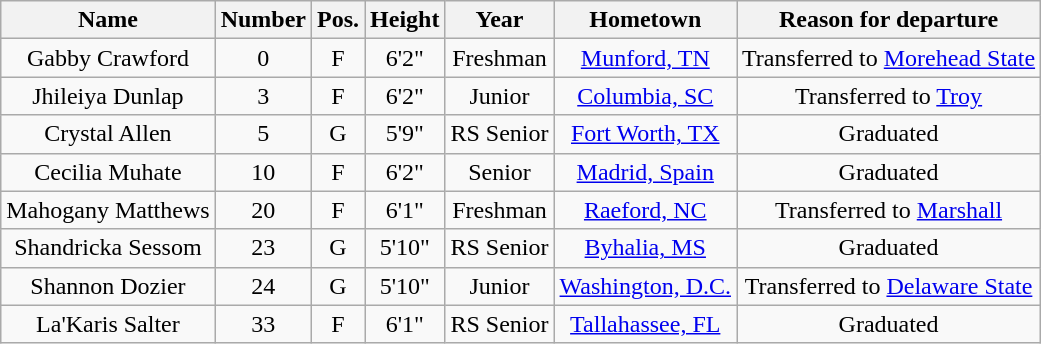<table class="wikitable sortable" border="1" style="text-align: center;">
<tr>
<th>Name</th>
<th>Number</th>
<th>Pos.</th>
<th>Height</th>
<th>Year</th>
<th>Hometown</th>
<th class="unsortable">Reason for departure</th>
</tr>
<tr>
<td>Gabby Crawford</td>
<td>0</td>
<td>F</td>
<td>6'2"</td>
<td>Freshman</td>
<td><a href='#'>Munford, TN</a></td>
<td>Transferred to <a href='#'>Morehead State</a></td>
</tr>
<tr>
<td>Jhileiya Dunlap</td>
<td>3</td>
<td>F</td>
<td>6'2"</td>
<td>Junior</td>
<td><a href='#'>Columbia, SC</a></td>
<td>Transferred to <a href='#'>Troy</a></td>
</tr>
<tr>
<td>Crystal Allen</td>
<td>5</td>
<td>G</td>
<td>5'9"</td>
<td>RS Senior</td>
<td><a href='#'>Fort Worth, TX</a></td>
<td>Graduated</td>
</tr>
<tr>
<td>Cecilia Muhate</td>
<td>10</td>
<td>F</td>
<td>6'2"</td>
<td>Senior</td>
<td><a href='#'>Madrid, Spain</a></td>
<td>Graduated</td>
</tr>
<tr>
<td>Mahogany Matthews</td>
<td>20</td>
<td>F</td>
<td>6'1"</td>
<td>Freshman</td>
<td><a href='#'>Raeford, NC</a></td>
<td>Transferred to <a href='#'>Marshall</a></td>
</tr>
<tr>
<td>Shandricka Sessom</td>
<td>23</td>
<td>G</td>
<td>5'10"</td>
<td>RS Senior</td>
<td><a href='#'>Byhalia, MS</a></td>
<td>Graduated</td>
</tr>
<tr>
<td>Shannon Dozier</td>
<td>24</td>
<td>G</td>
<td>5'10"</td>
<td>Junior</td>
<td><a href='#'>Washington, D.C.</a></td>
<td>Transferred to <a href='#'>Delaware State</a></td>
</tr>
<tr>
<td>La'Karis Salter</td>
<td>33</td>
<td>F</td>
<td>6'1"</td>
<td>RS Senior</td>
<td><a href='#'>Tallahassee, FL</a></td>
<td>Graduated</td>
</tr>
</table>
